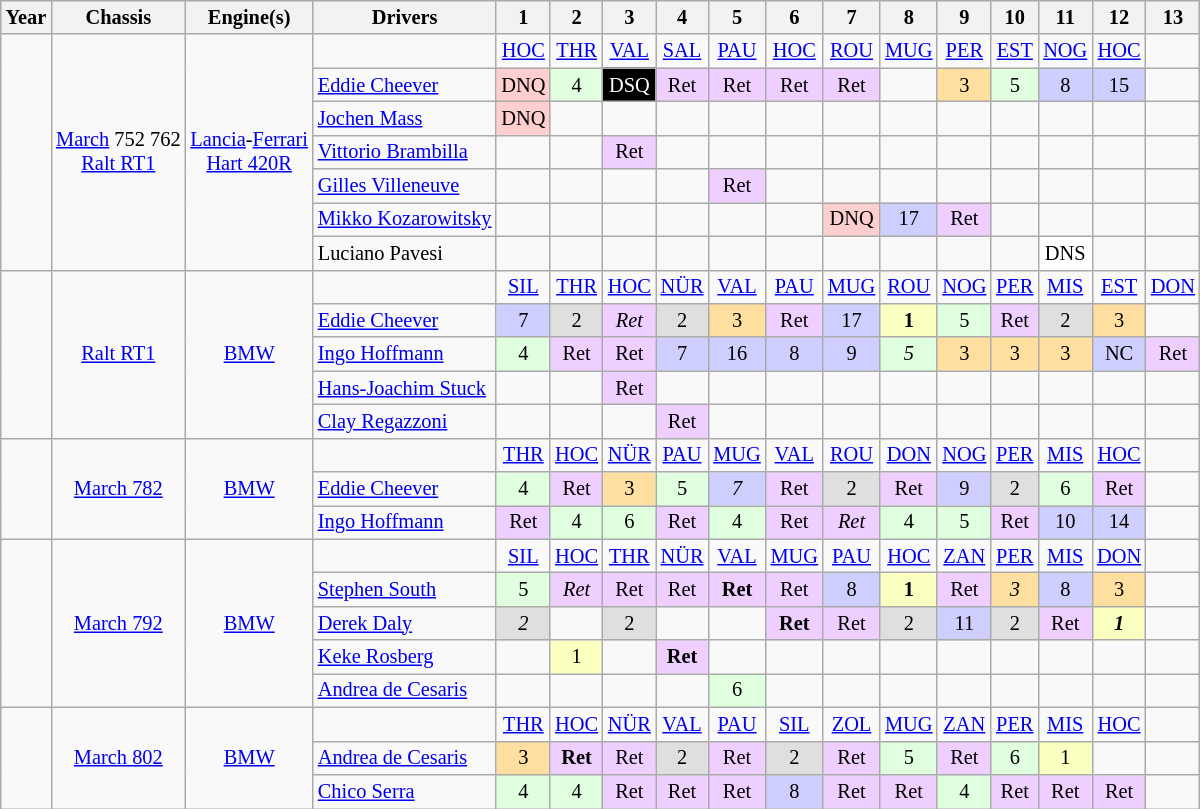<table class="wikitable" style="text-align:center; font-size:85%">
<tr>
<th>Year</th>
<th>Chassis</th>
<th>Engine(s)</th>
<th>Drivers</th>
<th>1</th>
<th>2</th>
<th>3</th>
<th>4</th>
<th>5</th>
<th>6</th>
<th>7</th>
<th>8</th>
<th>9</th>
<th>10</th>
<th>11</th>
<th>12</th>
<th>13</th>
</tr>
<tr>
<td rowspan="7"></td>
<td rowspan="7"><a href='#'>March</a> 752 762<br><a href='#'>Ralt RT1</a></td>
<td rowspan="7"><a href='#'>Lancia</a>-<a href='#'>Ferrari</a><br><a href='#'>Hart 420R</a></td>
<td></td>
<td><a href='#'>HOC</a></td>
<td><a href='#'>THR</a></td>
<td><a href='#'>VAL</a></td>
<td><a href='#'>SAL</a></td>
<td><a href='#'>PAU</a></td>
<td><a href='#'>HOC</a></td>
<td><a href='#'>ROU</a></td>
<td><a href='#'>MUG</a></td>
<td><a href='#'>PER</a></td>
<td><a href='#'>EST</a></td>
<td><a href='#'>NOG</a></td>
<td><a href='#'>HOC</a></td>
<td></td>
</tr>
<tr>
<td align="left"> <a href='#'>Eddie Cheever</a></td>
<td style="background:#FFCFCF;">DNQ</td>
<td style="background:#DFFFDF;">4</td>
<td style="background:#000000; color:white">DSQ</td>
<td style="background:#EFCFFF;">Ret</td>
<td style="background:#EFCFFF;">Ret</td>
<td style="background:#EFCFFF;">Ret</td>
<td style="background:#EFCFFF;">Ret</td>
<td></td>
<td style="background:#FFDF9F;">3</td>
<td style="background:#DFFFDF;">5</td>
<td style="background:#cfcfff;">8</td>
<td style="background:#cfcfff;">15</td>
<td></td>
</tr>
<tr>
<td align="left"> <a href='#'>Jochen Mass</a></td>
<td style="background:#FFCFCF;">DNQ</td>
<td></td>
<td></td>
<td></td>
<td></td>
<td></td>
<td></td>
<td></td>
<td></td>
<td></td>
<td></td>
<td></td>
<td></td>
</tr>
<tr>
<td align="left"> <a href='#'>Vittorio Brambilla</a></td>
<td></td>
<td></td>
<td style="background:#EFCFFF;">Ret</td>
<td></td>
<td></td>
<td></td>
<td></td>
<td></td>
<td></td>
<td></td>
<td></td>
<td></td>
<td></td>
</tr>
<tr>
<td align="left"> <a href='#'>Gilles Villeneuve</a></td>
<td></td>
<td></td>
<td></td>
<td></td>
<td style="background:#EFCFFF;">Ret</td>
<td></td>
<td></td>
<td></td>
<td></td>
<td></td>
<td></td>
<td></td>
<td></td>
</tr>
<tr>
<td align="left"> <a href='#'>Mikko Kozarowitsky</a></td>
<td></td>
<td></td>
<td></td>
<td></td>
<td></td>
<td></td>
<td style="background:#FFCFCF;">DNQ</td>
<td style="background:#cfcfff;">17</td>
<td style="background:#EFCFFF;">Ret</td>
<td></td>
<td></td>
<td></td>
<td></td>
</tr>
<tr>
<td align="left"> Luciano Pavesi</td>
<td></td>
<td></td>
<td></td>
<td></td>
<td></td>
<td></td>
<td></td>
<td></td>
<td></td>
<td></td>
<td style="background:#FFFFFF;">DNS</td>
<td></td>
<td></td>
</tr>
<tr>
<td rowspan="5"></td>
<td rowspan="5"><a href='#'>Ralt RT1</a></td>
<td rowspan="5"><a href='#'>BMW</a></td>
<td></td>
<td><a href='#'>SIL</a></td>
<td><a href='#'>THR</a></td>
<td><a href='#'>HOC</a></td>
<td><a href='#'>NÜR</a></td>
<td><a href='#'>VAL</a></td>
<td><a href='#'>PAU</a></td>
<td><a href='#'>MUG</a></td>
<td><a href='#'>ROU</a></td>
<td><a href='#'>NOG</a></td>
<td><a href='#'>PER</a></td>
<td><a href='#'>MIS</a></td>
<td><a href='#'>EST</a></td>
<td><a href='#'>DON</a></td>
</tr>
<tr>
<td align="left"> <a href='#'>Eddie Cheever</a></td>
<td style="background:#cfcfff;">7</td>
<td style="background:#DFDFDF;">2</td>
<td style="background:#EFCFFF;"><em>Ret</em></td>
<td style="background:#DFDFDF;">2</td>
<td style="background:#FFDF9F;">3</td>
<td style="background:#EFCFFF;">Ret</td>
<td style="background:#cfcfff;">17</td>
<td style="background:#FBFFBF;"><strong>1</strong></td>
<td style="background:#DFFFDF;">5</td>
<td style="background:#EFCFFF;">Ret</td>
<td style="background:#DFDFDF;">2</td>
<td style="background:#FFDF9F;">3</td>
<td></td>
</tr>
<tr>
<td align="left"> <a href='#'>Ingo Hoffmann</a></td>
<td style="background:#DFFFDF;">4</td>
<td style="background:#EFCFFF;">Ret</td>
<td style="background:#EFCFFF;">Ret</td>
<td style="background:#cfcfff;">7</td>
<td style="background:#cfcfff;">16</td>
<td style="background:#cfcfff;">8</td>
<td style="background:#cfcfff;">9</td>
<td style="background:#DFFFDF;"><em>5</em></td>
<td style="background:#FFDF9F;">3</td>
<td style="background:#FFDF9F;">3</td>
<td style="background:#FFDF9F;">3</td>
<td style="background:#cfcfff;">NC</td>
<td style="background:#EFCFFF;">Ret</td>
</tr>
<tr>
<td align="left"> <a href='#'>Hans-Joachim Stuck</a></td>
<td></td>
<td></td>
<td style="background:#EFCFFF;">Ret</td>
<td></td>
<td></td>
<td></td>
<td></td>
<td></td>
<td></td>
<td></td>
<td></td>
<td></td>
<td></td>
</tr>
<tr>
<td align="left"> <a href='#'>Clay Regazzoni</a></td>
<td></td>
<td></td>
<td></td>
<td style="background:#EFCFFF;">Ret</td>
<td></td>
<td></td>
<td></td>
<td></td>
<td></td>
<td></td>
<td></td>
<td></td>
<td></td>
</tr>
<tr>
<td rowspan="3"></td>
<td rowspan="3"><a href='#'>March 782</a></td>
<td rowspan="3"><a href='#'>BMW</a></td>
<td></td>
<td><a href='#'>THR</a></td>
<td><a href='#'>HOC</a></td>
<td><a href='#'>NÜR</a></td>
<td><a href='#'>PAU</a></td>
<td><a href='#'>MUG</a></td>
<td><a href='#'>VAL</a></td>
<td><a href='#'>ROU</a></td>
<td><a href='#'>DON</a></td>
<td><a href='#'>NOG</a></td>
<td><a href='#'>PER</a></td>
<td><a href='#'>MIS</a></td>
<td><a href='#'>HOC</a></td>
<td></td>
</tr>
<tr>
<td align="left"> <a href='#'>Eddie Cheever</a></td>
<td style="background:#DFFFDF;">4</td>
<td style="background:#EFCFFF;">Ret</td>
<td style="background:#FFDF9F;">3</td>
<td style="background:#DFFFDF;">5</td>
<td style="background:#cfcfff;"><em>7</em></td>
<td style="background:#EFCFFF;">Ret</td>
<td style="background:#DFDFDF;">2</td>
<td style="background:#EFCFFF;">Ret</td>
<td style="background:#cfcfff;">9</td>
<td style="background:#DFDFDF;">2</td>
<td style="background:#DFFFDF;">6</td>
<td style="background:#EFCFFF;">Ret</td>
<td></td>
</tr>
<tr>
<td align="left"> <a href='#'>Ingo Hoffmann</a></td>
<td style="background:#EFCFFF;">Ret</td>
<td style="background:#DFFFDF;">4</td>
<td style="background:#DFFFDF;">6</td>
<td style="background:#EFCFFF;">Ret</td>
<td style="background:#DFFFDF;">4</td>
<td style="background:#EFCFFF;">Ret</td>
<td style="background:#EFCFFF;"><em>Ret</em></td>
<td style="background:#DFFFDF;">4</td>
<td style="background:#DFFFDF;">5</td>
<td style="background:#EFCFFF;">Ret</td>
<td style="background:#cfcfff;">10</td>
<td style="background:#cfcfff;">14</td>
<td></td>
</tr>
<tr>
<td rowspan="5"></td>
<td rowspan="5"><a href='#'>March 792</a></td>
<td rowspan="5"><a href='#'>BMW</a></td>
<td></td>
<td><a href='#'>SIL</a></td>
<td><a href='#'>HOC</a></td>
<td><a href='#'>THR</a></td>
<td><a href='#'>NÜR</a></td>
<td><a href='#'>VAL</a></td>
<td><a href='#'>MUG</a></td>
<td><a href='#'>PAU</a></td>
<td><a href='#'>HOC</a></td>
<td><a href='#'>ZAN</a></td>
<td><a href='#'>PER</a></td>
<td><a href='#'>MIS</a></td>
<td><a href='#'>DON</a></td>
<td></td>
</tr>
<tr>
<td align="left"> <a href='#'>Stephen South</a></td>
<td style="background:#DFFFDF;">5</td>
<td style="background:#EFCFFF;"><em>Ret</em></td>
<td style="background:#EFCFFF;">Ret</td>
<td style="background:#EFCFFF;">Ret</td>
<td style="background:#EFCFFF;"><strong>Ret</strong></td>
<td style="background:#EFCFFF;">Ret</td>
<td style="background:#cfcfff;">8</td>
<td style="background:#FBFFBF;"><strong>1</strong></td>
<td style="background:#EFCFFF;">Ret</td>
<td style="background:#FFDF9F;"><em>3</em></td>
<td style="background:#cfcfff;">8</td>
<td style="background:#FFDF9F;">3</td>
<td></td>
</tr>
<tr>
<td align="left"> <a href='#'>Derek Daly</a></td>
<td style="background:#DFDFDF;"><em>2</em></td>
<td></td>
<td style="background:#DFDFDF;">2</td>
<td></td>
<td></td>
<td style="background:#EFCFFF;"><strong>Ret</strong></td>
<td style="background:#EFCFFF;">Ret</td>
<td style="background:#DFDFDF;">2</td>
<td style="background:#cfcfff;">11</td>
<td style="background:#DFDFDF;">2</td>
<td style="background:#EFCFFF;">Ret</td>
<td style="background:#FBFFBF;"><strong><em>1</em></strong></td>
<td></td>
</tr>
<tr>
<td align="left"> <a href='#'>Keke Rosberg</a></td>
<td></td>
<td style="background:#FBFFBF;">1</td>
<td></td>
<td style="background:#EFCFFF;"><strong>Ret</strong></td>
<td></td>
<td></td>
<td></td>
<td></td>
<td></td>
<td></td>
<td></td>
<td></td>
<td></td>
</tr>
<tr>
<td align="left"> <a href='#'>Andrea de Cesaris</a></td>
<td></td>
<td></td>
<td></td>
<td></td>
<td style="background:#DFFFDF;">6</td>
<td></td>
<td></td>
<td></td>
<td></td>
<td></td>
<td></td>
<td></td>
<td></td>
</tr>
<tr>
<td rowspan="3"></td>
<td rowspan="3"><a href='#'>March 802</a></td>
<td rowspan="3"><a href='#'>BMW</a></td>
<td></td>
<td><a href='#'>THR</a></td>
<td><a href='#'>HOC</a></td>
<td><a href='#'>NÜR</a></td>
<td><a href='#'>VAL</a></td>
<td><a href='#'>PAU</a></td>
<td><a href='#'>SIL</a></td>
<td><a href='#'>ZOL</a></td>
<td><a href='#'>MUG</a></td>
<td><a href='#'>ZAN</a></td>
<td><a href='#'>PER</a></td>
<td><a href='#'>MIS</a></td>
<td><a href='#'>HOC</a></td>
<td></td>
</tr>
<tr>
<td align="left"> <a href='#'>Andrea de Cesaris</a></td>
<td style="background:#FFDF9F;">3</td>
<td style="background:#EFCFFF;"><strong>Ret</strong></td>
<td style="background:#EFCFFF;">Ret</td>
<td style="background:#DFDFDF;">2</td>
<td style="background:#EFCFFF;">Ret</td>
<td style="background:#DFDFDF;">2</td>
<td style="background:#EFCFFF;">Ret</td>
<td style="background:#DFFFDF;">5</td>
<td style="background:#EFCFFF;">Ret</td>
<td style="background:#DFFFDF;">6</td>
<td style="background:#FBFFBF;">1</td>
<td></td>
<td></td>
</tr>
<tr>
<td align="left"> <a href='#'>Chico Serra</a></td>
<td style="background:#DFFFDF;">4</td>
<td style="background:#DFFFDF;">4</td>
<td style="background:#EFCFFF;">Ret</td>
<td style="background:#EFCFFF;">Ret</td>
<td style="background:#EFCFFF;">Ret</td>
<td style="background:#cfcfff;">8</td>
<td style="background:#EFCFFF;">Ret</td>
<td style="background:#EFCFFF;">Ret</td>
<td style="background:#DFFFDF;">4</td>
<td style="background:#EFCFFF;">Ret</td>
<td style="background:#EFCFFF;">Ret</td>
<td style="background:#EFCFFF;">Ret</td>
<td></td>
</tr>
</table>
